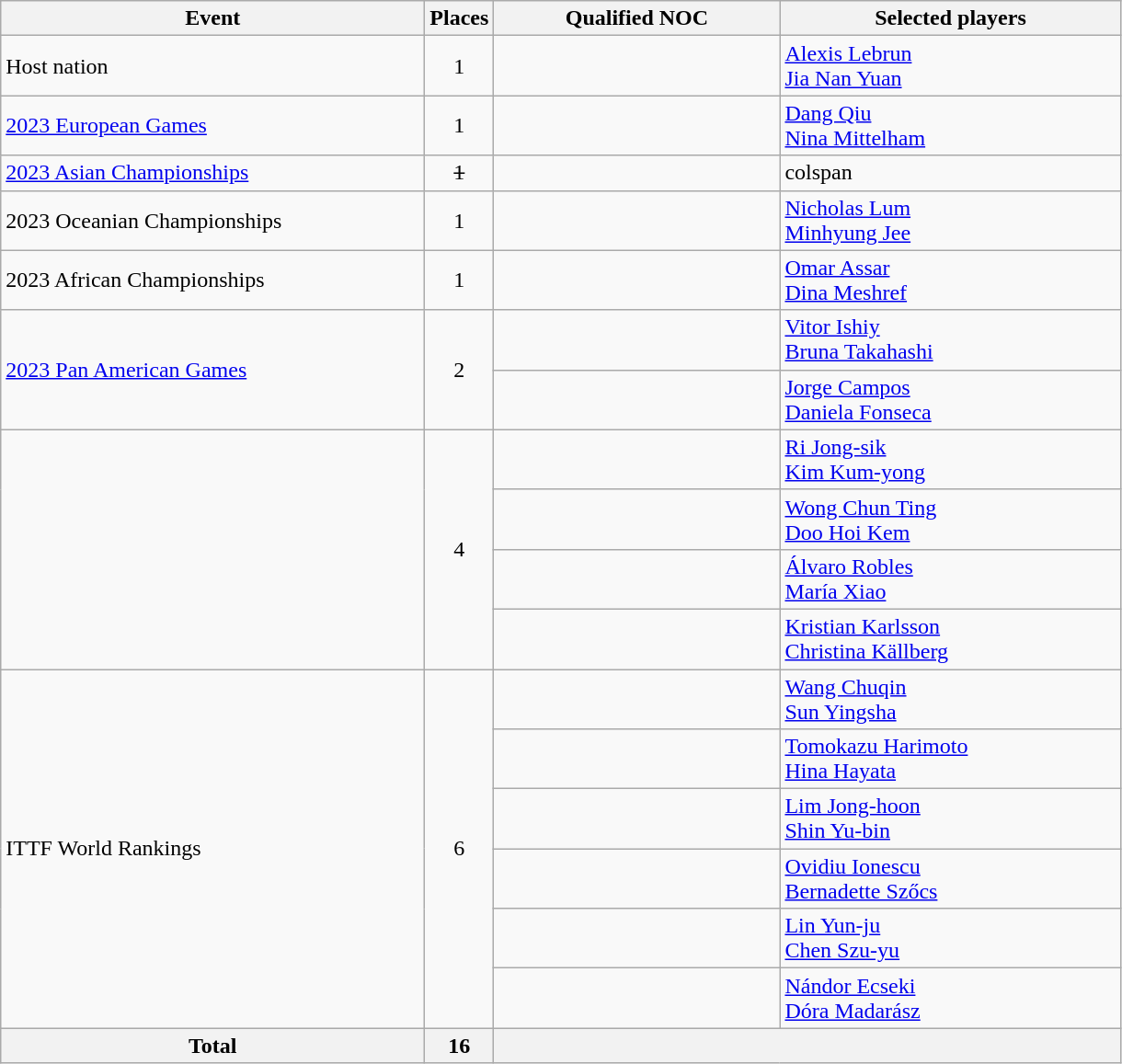<table class="wikitable" style="text-align:left; font-size:100%">
<tr>
<th width=300>Event</th>
<th>Places</th>
<th width=200>Qualified NOC</th>
<th width=240>Selected players</th>
</tr>
<tr>
<td>Host nation</td>
<td align=center>1</td>
<td></td>
<td><a href='#'>Alexis Lebrun</a><br><a href='#'>Jia Nan Yuan</a></td>
</tr>
<tr>
<td><a href='#'>2023 European Games</a></td>
<td align=center>1</td>
<td></td>
<td><a href='#'>Dang Qiu</a><br><a href='#'>Nina Mittelham</a></td>
</tr>
<tr>
<td><a href='#'>2023 Asian Championships</a> </td>
<td align=center><s>1</s></td>
<td><s></s></td>
<td>colspan</td>
</tr>
<tr>
<td>2023 Oceanian Championships</td>
<td align=center>1</td>
<td></td>
<td><a href='#'>Nicholas Lum</a><br><a href='#'>Minhyung Jee</a></td>
</tr>
<tr>
<td>2023 African Championships</td>
<td align=center>1</td>
<td></td>
<td><a href='#'>Omar Assar</a><br><a href='#'>Dina Meshref</a></td>
</tr>
<tr>
<td rowspan=2 nowrap><a href='#'>2023 Pan American Games</a></td>
<td rowspan=2 align=center>2</td>
<td></td>
<td><a href='#'>Vitor Ishiy</a><br><a href='#'>Bruna Takahashi</a></td>
</tr>
<tr>
<td></td>
<td><a href='#'>Jorge Campos</a><br><a href='#'>Daniela Fonseca</a></td>
</tr>
<tr>
<td rowspan=4></td>
<td rowspan=4 align=center>4</td>
<td></td>
<td><a href='#'>Ri Jong-sik</a><br><a href='#'>Kim Kum-yong</a></td>
</tr>
<tr>
<td></td>
<td><a href='#'>Wong Chun Ting</a><br><a href='#'>Doo Hoi Kem</a></td>
</tr>
<tr>
<td></td>
<td><a href='#'>Álvaro Robles</a><br><a href='#'>María Xiao</a></td>
</tr>
<tr>
<td></td>
<td><a href='#'>Kristian Karlsson</a><br><a href='#'>Christina Källberg</a></td>
</tr>
<tr>
<td rowspan=6>ITTF World Rankings</td>
<td rowspan=6 align=center>6</td>
<td></td>
<td><a href='#'>Wang Chuqin</a><br><a href='#'>Sun Yingsha</a></td>
</tr>
<tr>
<td></td>
<td><a href='#'>Tomokazu Harimoto</a><br><a href='#'>Hina Hayata</a></td>
</tr>
<tr>
<td></td>
<td><a href='#'>Lim Jong-hoon</a><br><a href='#'>Shin Yu-bin</a></td>
</tr>
<tr>
<td></td>
<td><a href='#'>Ovidiu Ionescu</a><br><a href='#'>Bernadette Szőcs</a></td>
</tr>
<tr>
<td></td>
<td><a href='#'>Lin Yun-ju</a><br><a href='#'>Chen Szu-yu</a></td>
</tr>
<tr>
<td></td>
<td><a href='#'>Nándor Ecseki</a><br><a href='#'>Dóra Madarász</a></td>
</tr>
<tr>
<th>Total</th>
<th>16</th>
<th colspan=2></th>
</tr>
</table>
